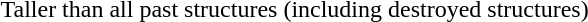<table>
<tr>
<td width=20%> Taller than all past structures (including destroyed structures)</td>
</tr>
</table>
